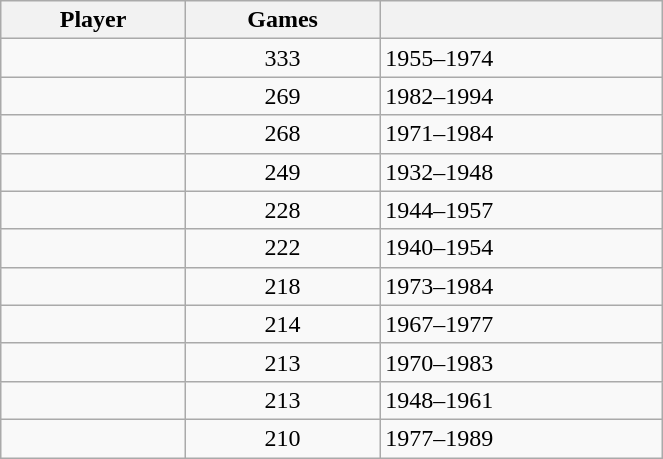<table class="wikitable sortable" width=35%>
<tr>
<th>Player</th>
<th>Games</th>
<th></th>
</tr>
<tr>
<td></td>
<td align=center>333</td>
<td>1955–1974</td>
</tr>
<tr>
<td></td>
<td align=center>269</td>
<td>1982–1994</td>
</tr>
<tr>
<td></td>
<td align=center>268</td>
<td>1971–1984</td>
</tr>
<tr>
<td></td>
<td align=center>249</td>
<td>1932–1948</td>
</tr>
<tr>
<td></td>
<td align=center>228</td>
<td>1944–1957</td>
</tr>
<tr>
<td></td>
<td align=center>222</td>
<td>1940–1954</td>
</tr>
<tr>
<td></td>
<td align=center>218</td>
<td>1973–1984</td>
</tr>
<tr>
<td></td>
<td align=center>214</td>
<td>1967–1977</td>
</tr>
<tr>
<td></td>
<td align=center>213</td>
<td>1970–1983</td>
</tr>
<tr>
<td></td>
<td align=center>213</td>
<td>1948–1961</td>
</tr>
<tr>
<td></td>
<td align=center>210</td>
<td>1977–1989</td>
</tr>
</table>
